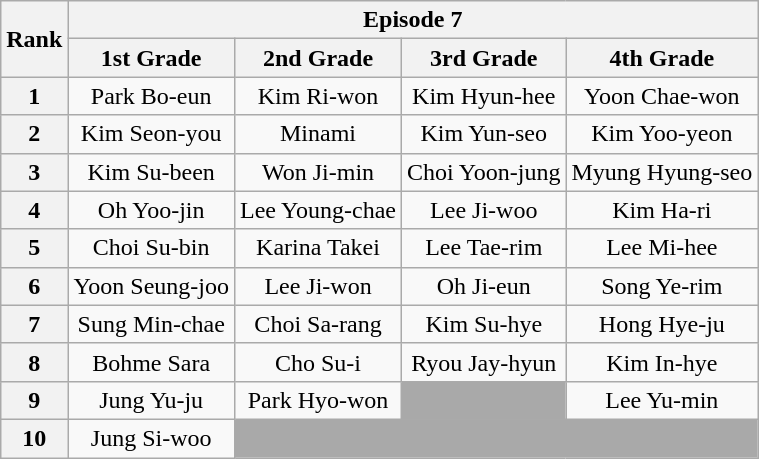<table class="wikitable sortable" style="text-align:center">
<tr>
<th rowspan="2">Rank</th>
<th colspan="4">Episode 7</th>
</tr>
<tr>
<th>1st Grade</th>
<th>2nd Grade</th>
<th>3rd Grade</th>
<th>4th Grade</th>
</tr>
<tr>
<th>1</th>
<td>Park Bo-eun</td>
<td>Kim Ri-won</td>
<td>Kim Hyun-hee</td>
<td>Yoon Chae-won</td>
</tr>
<tr>
<th>2</th>
<td>Kim Seon-you</td>
<td>Minami</td>
<td>Kim Yun-seo</td>
<td>Kim Yoo-yeon</td>
</tr>
<tr>
<th>3</th>
<td>Kim Su-been</td>
<td>Won Ji-min</td>
<td>Choi Yoon-jung</td>
<td>Myung Hyung-seo</td>
</tr>
<tr>
<th>4</th>
<td>Oh Yoo-jin</td>
<td>Lee Young-chae</td>
<td>Lee Ji-woo</td>
<td>Kim Ha-ri</td>
</tr>
<tr>
<th>5</th>
<td>Choi Su-bin</td>
<td>Karina Takei</td>
<td>Lee Tae-rim</td>
<td>Lee Mi-hee</td>
</tr>
<tr>
<th>6</th>
<td>Yoon Seung-joo</td>
<td>Lee Ji-won</td>
<td>Oh Ji-eun</td>
<td>Song Ye-rim</td>
</tr>
<tr>
<th>7</th>
<td>Sung Min-chae</td>
<td>Choi Sa-rang</td>
<td>Kim Su-hye</td>
<td>Hong Hye-ju</td>
</tr>
<tr>
<th>8</th>
<td>Bohme Sara</td>
<td>Cho Su-i</td>
<td>Ryou Jay-hyun</td>
<td>Kim In-hye</td>
</tr>
<tr>
<th>9</th>
<td>Jung Yu-ju</td>
<td>Park Hyo-won</td>
<td style="background:darkgray;"></td>
<td>Lee Yu-min</td>
</tr>
<tr>
<th>10</th>
<td>Jung Si-woo</td>
<td colspan="3" style="background:darkgray;"></td>
</tr>
</table>
